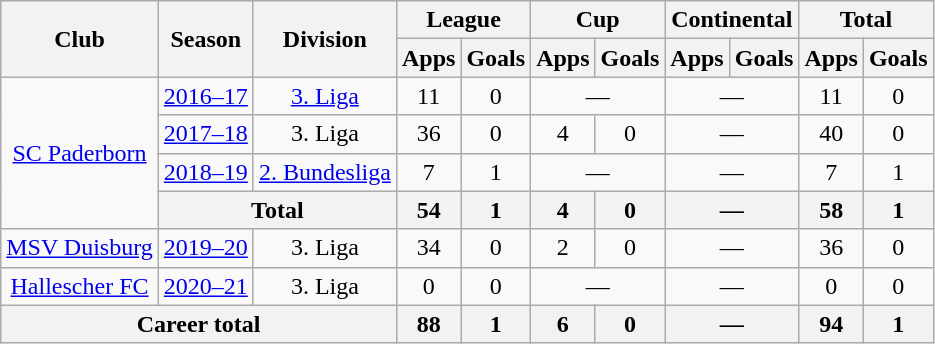<table class="wikitable" style="text-align:center">
<tr>
<th rowspan="2">Club</th>
<th rowspan="2">Season</th>
<th rowspan="2">Division</th>
<th colspan="2">League</th>
<th colspan="2">Cup</th>
<th colspan="2">Continental</th>
<th colspan="2">Total</th>
</tr>
<tr>
<th>Apps</th>
<th>Goals</th>
<th>Apps</th>
<th>Goals</th>
<th>Apps</th>
<th>Goals</th>
<th>Apps</th>
<th>Goals</th>
</tr>
<tr>
<td rowspan="4"><a href='#'>SC Paderborn</a></td>
<td><a href='#'>2016–17</a></td>
<td><a href='#'>3. Liga</a></td>
<td>11</td>
<td>0</td>
<td colspan="2">—</td>
<td colspan="2">—</td>
<td>11</td>
<td>0</td>
</tr>
<tr>
<td><a href='#'>2017–18</a></td>
<td>3. Liga</td>
<td>36</td>
<td>0</td>
<td>4</td>
<td>0</td>
<td colspan="2">—</td>
<td>40</td>
<td>0</td>
</tr>
<tr>
<td><a href='#'>2018–19</a></td>
<td><a href='#'>2. Bundesliga</a></td>
<td>7</td>
<td>1</td>
<td colspan="2">—</td>
<td colspan="2">—</td>
<td>7</td>
<td>1</td>
</tr>
<tr>
<th colspan="2">Total</th>
<th>54</th>
<th>1</th>
<th>4</th>
<th>0</th>
<th colspan="2">—</th>
<th>58</th>
<th>1</th>
</tr>
<tr>
<td><a href='#'>MSV Duisburg</a></td>
<td><a href='#'>2019–20</a></td>
<td>3. Liga</td>
<td>34</td>
<td>0</td>
<td>2</td>
<td>0</td>
<td colspan="2">—</td>
<td>36</td>
<td>0</td>
</tr>
<tr>
<td><a href='#'>Hallescher FC</a></td>
<td><a href='#'>2020–21</a></td>
<td>3. Liga</td>
<td>0</td>
<td>0</td>
<td colspan="2">—</td>
<td colspan="2">—</td>
<td>0</td>
<td>0</td>
</tr>
<tr>
<th colspan="3">Career total</th>
<th>88</th>
<th>1</th>
<th>6</th>
<th>0</th>
<th colspan="2">—</th>
<th>94</th>
<th>1</th>
</tr>
</table>
